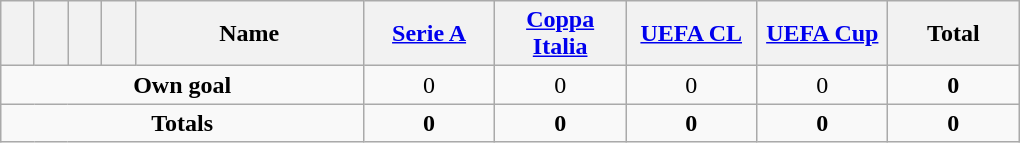<table class="wikitable" style="text-align:center">
<tr>
<th width=15></th>
<th width=15></th>
<th width=15></th>
<th width=15></th>
<th width=145>Name</th>
<th width=80><a href='#'>Serie A</a></th>
<th width=80><a href='#'>Coppa Italia</a></th>
<th width=80><a href='#'>UEFA CL</a></th>
<th width=80><a href='#'>UEFA Cup</a></th>
<th width=80>Total</th>
</tr>
<tr>
<td colspan=5><strong>Own goal</strong></td>
<td>0</td>
<td>0</td>
<td>0</td>
<td>0</td>
<td><strong>0</strong></td>
</tr>
<tr>
<td colspan=5><strong>Totals</strong></td>
<td><strong>0</strong></td>
<td><strong>0</strong></td>
<td><strong>0</strong></td>
<td><strong>0</strong></td>
<td><strong>0</strong></td>
</tr>
</table>
